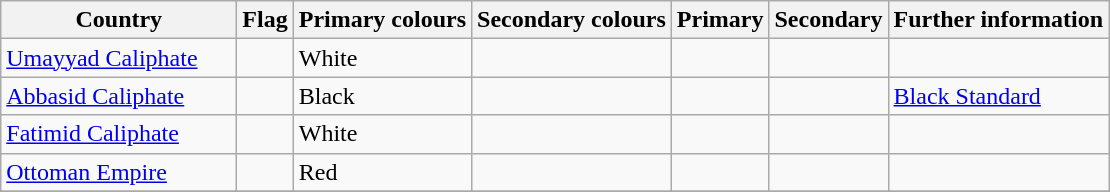<table class="wikitable sortable">
<tr>
<th style="width:150px">Country</th>
<th>Flag</th>
<th>Primary colours</th>
<th>Secondary colours</th>
<th>Primary</th>
<th>Secondary</th>
<th>Further information</th>
</tr>
<tr>
<td><a href='#'>Umayyad Caliphate</a></td>
<td style="text-align:center"></td>
<td>White</td>
<td></td>
<td></td>
<td></td>
<td></td>
</tr>
<tr>
<td><a href='#'>Abbasid Caliphate</a></td>
<td style="text-align:center"></td>
<td>Black</td>
<td></td>
<td></td>
<td></td>
<td><a href='#'>Black Standard</a></td>
</tr>
<tr>
<td><a href='#'>Fatimid Caliphate</a></td>
<td style="text-align:center"></td>
<td>White</td>
<td></td>
<td></td>
<td></td>
<td></td>
</tr>
<tr>
<td><a href='#'>Ottoman Empire</a></td>
<td style="text-align:center"></td>
<td>Red</td>
<td></td>
<td></td>
<td></td>
<td></td>
</tr>
<tr>
</tr>
</table>
